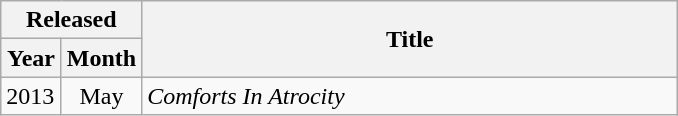<table class="wikitable">
<tr>
<th colspan="2">Released</th>
<th rowspan="2" width="350">Title</th>
</tr>
<tr>
<th style="width:33px;">Year</th>
<th style="width:44px;">Month</th>
</tr>
<tr>
<td>2013</td>
<td align="center">May</td>
<td><em>Comforts In Atrocity</em></td>
</tr>
</table>
